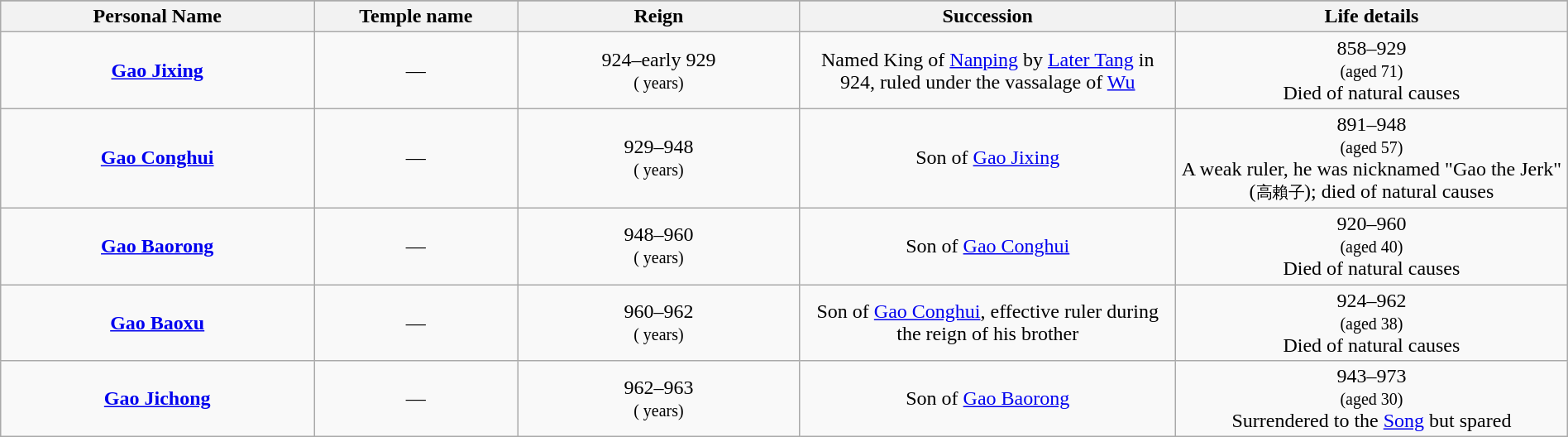<table class="wikitable plainrowheaders" style="text-align:center; width:100%;">
<tr>
</tr>
<tr>
<th scope="col" width="20%">Personal Name</th>
<th scope="col" width="13%">Temple name</th>
<th scope="col" width="18%">Reign</th>
<th scope="col" width="24%">Succession</th>
<th scope="col" width="25%">Life details</th>
</tr>
<tr>
<td><strong><a href='#'>Gao Jixing</a></strong><br></td>
<td>—</td>
<td>924–early 929<br><small>( years)</small></td>
<td>Named King of <a href='#'>Nanping</a> by <a href='#'>Later Tang</a> in 924, ruled under the vassalage of <a href='#'>Wu</a></td>
<td>858–929<br><small>(aged 71)</small><br>Died of natural causes</td>
</tr>
<tr>
<td><strong><a href='#'>Gao Conghui</a></strong><br></td>
<td>—</td>
<td>929–948<br><small>( years)</small></td>
<td>Son of <a href='#'>Gao Jixing</a></td>
<td>891–948<br><small>(aged 57)</small><br>A weak ruler, he was nicknamed "Gao the Jerk" (<small>高賴子</small>); died of natural causes</td>
</tr>
<tr>
<td><strong><a href='#'>Gao Baorong</a></strong><br></td>
<td>—</td>
<td>948–960<br><small>( years)</small></td>
<td>Son of <a href='#'>Gao Conghui</a></td>
<td>920–960<br><small>(aged 40)</small><br>Died of natural causes</td>
</tr>
<tr>
<td><strong><a href='#'>Gao Baoxu</a></strong><br></td>
<td>—</td>
<td>960–962<br><small>( years)</small></td>
<td>Son of <a href='#'>Gao Conghui</a>, effective ruler during the reign of his brother</td>
<td>924–962<br><small>(aged 38)</small><br>Died of natural causes</td>
</tr>
<tr>
<td><strong><a href='#'>Gao Jichong</a></strong><br></td>
<td>—</td>
<td>962–963<br><small>( years)</small></td>
<td>Son of <a href='#'>Gao Baorong</a></td>
<td>943–973<br><small>(aged 30)</small><br>Surrendered to the <a href='#'>Song</a> but spared</td>
</tr>
</table>
